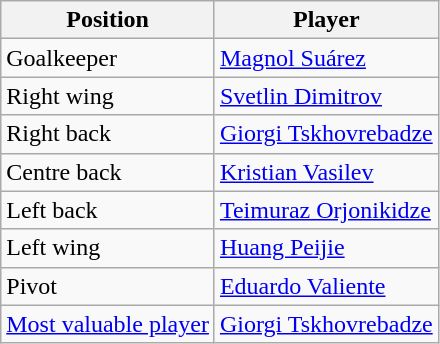<table class="wikitable">
<tr>
<th>Position</th>
<th>Player</th>
</tr>
<tr>
<td>Goalkeeper</td>
<td> <a href='#'>Magnol Suárez</a></td>
</tr>
<tr>
<td>Right wing</td>
<td> <a href='#'>Svetlin Dimitrov</a></td>
</tr>
<tr>
<td>Right back</td>
<td> <a href='#'>Giorgi Tskhovrebadze</a></td>
</tr>
<tr>
<td>Centre back</td>
<td> <a href='#'>Kristian Vasilev</a></td>
</tr>
<tr>
<td>Left back</td>
<td> <a href='#'>Teimuraz Orjonikidze</a></td>
</tr>
<tr>
<td>Left wing</td>
<td> <a href='#'>Huang Peijie</a></td>
</tr>
<tr>
<td>Pivot</td>
<td> <a href='#'>Eduardo Valiente</a></td>
</tr>
<tr>
<td><a href='#'>Most valuable player</a></td>
<td> <a href='#'>Giorgi Tskhovrebadze</a></td>
</tr>
</table>
